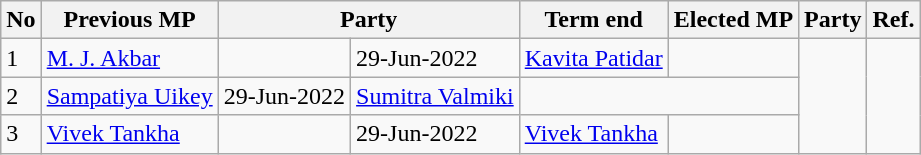<table class="wikitable sortable">
<tr>
<th>No</th>
<th>Previous MP</th>
<th colspan="2">Party</th>
<th>Term end</th>
<th>Elected MP</th>
<th colspan="2">Party</th>
<th>Ref.</th>
</tr>
<tr>
<td>1</td>
<td><a href='#'>M. J. Akbar</a></td>
<td></td>
<td>29-Jun-2022</td>
<td><a href='#'>Kavita Patidar</a></td>
<td></td>
<td rowspan="3"></td>
</tr>
<tr>
<td>2</td>
<td><a href='#'>Sampatiya Uikey</a></td>
<td>29-Jun-2022</td>
<td><a href='#'>Sumitra Valmiki</a></td>
</tr>
<tr>
<td>3</td>
<td><a href='#'>Vivek Tankha</a></td>
<td></td>
<td>29-Jun-2022</td>
<td><a href='#'>Vivek Tankha</a></td>
<td></td>
</tr>
</table>
